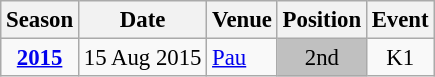<table class="wikitable" style="text-align:center; font-size:95%;">
<tr>
<th>Season</th>
<th>Date</th>
<th>Venue</th>
<th>Position</th>
<th>Event</th>
</tr>
<tr>
<td><strong><a href='#'>2015</a></strong></td>
<td align=right>15 Aug 2015</td>
<td align=left><a href='#'>Pau</a></td>
<td bgcolor=silver>2nd</td>
<td>K1</td>
</tr>
</table>
